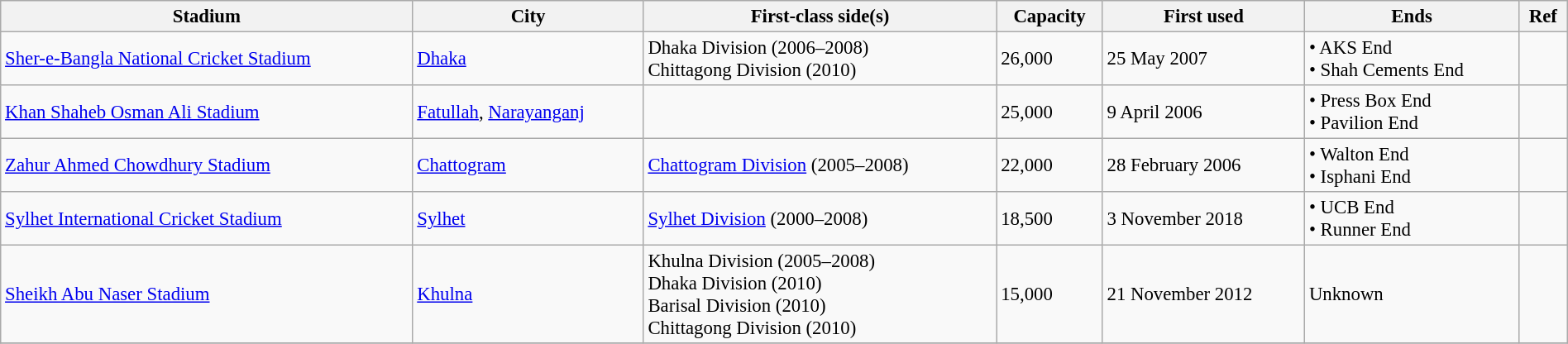<table class="wikitable sortable" style="font-size:95%;" width="100%">
<tr>
<th>Stadium</th>
<th>City</th>
<th>First-class side(s)</th>
<th>Capacity</th>
<th>First used</th>
<th>Ends</th>
<th>Ref</th>
</tr>
<tr>
<td><a href='#'>Sher-e-Bangla National Cricket Stadium</a></td>
<td><a href='#'>Dhaka</a></td>
<td>Dhaka Division (2006–2008)<br>Chittagong Division (2010)</td>
<td>26,000</td>
<td>25 May 2007</td>
<td>• AKS End<br>• Shah Cements End</td>
<td></td>
</tr>
<tr>
<td><a href='#'>Khan Shaheb Osman Ali Stadium</a></td>
<td><a href='#'>Fatullah</a>, <a href='#'>Narayanganj</a></td>
<td></td>
<td>25,000</td>
<td>9 April 2006</td>
<td>• Press Box End<br>• Pavilion End</td>
<td></td>
</tr>
<tr>
<td><a href='#'>Zahur Ahmed Chowdhury Stadium</a></td>
<td><a href='#'>Chattogram</a></td>
<td><a href='#'>Chattogram Division</a> (2005–2008)</td>
<td>22,000</td>
<td>28 February 2006</td>
<td>• Walton End <br> • Isphani End</td>
<td></td>
</tr>
<tr>
<td><a href='#'>Sylhet International Cricket Stadium</a></td>
<td><a href='#'>Sylhet</a></td>
<td><a href='#'>Sylhet Division</a> (2000–2008)</td>
<td>18,500</td>
<td>3 November 2018</td>
<td>• UCB End<br>• Runner End</td>
<td></td>
</tr>
<tr>
<td><a href='#'>Sheikh Abu Naser Stadium</a></td>
<td><a href='#'>Khulna</a></td>
<td>Khulna Division (2005–2008)<br>Dhaka Division (2010)<br>Barisal Division (2010)<br>Chittagong Division (2010)</td>
<td>15,000</td>
<td>21 November 2012</td>
<td>Unknown</td>
<td></td>
</tr>
<tr>
</tr>
</table>
